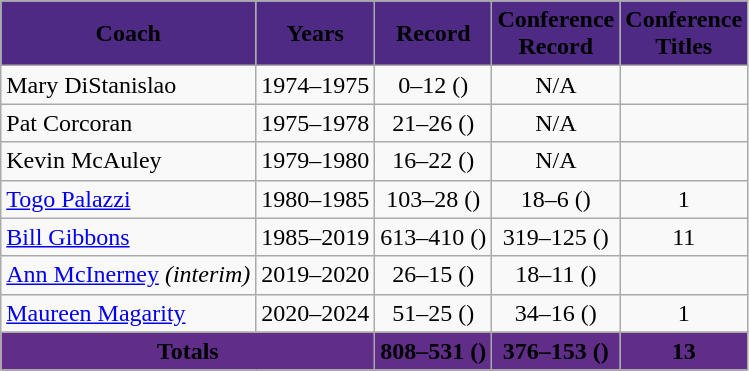<table class="wikitable" style="text-align:center">
<tr bgcolor="#4E2A84">
<td><span><strong>Coach</strong></span></td>
<td><span><strong>Years</strong></span></td>
<td><span><strong>Record</strong></span></td>
<td><span><strong>Conference<br>Record</strong></span></td>
<td><span><strong>Conference<br>Titles</strong></span></td>
</tr>
<tr>
<td style="text-align:left">Mary DiStanislao</td>
<td>1974–1975</td>
<td>0–12 ()</td>
<td>N/A</td>
<td></td>
</tr>
<tr>
<td style="text-align:left">Pat Corcoran</td>
<td>1975–1978</td>
<td>21–26 ()</td>
<td>N/A</td>
<td></td>
</tr>
<tr>
<td style="text-align:left">Kevin McAuley</td>
<td>1979–1980</td>
<td>16–22 ()</td>
<td>N/A</td>
<td></td>
</tr>
<tr>
<td style="text-align:left"><a href='#'>Togo Palazzi</a></td>
<td>1980–1985</td>
<td>103–28 ()</td>
<td>18–6 ()</td>
<td>1</td>
</tr>
<tr>
<td style="text-align:left"><a href='#'>Bill Gibbons</a></td>
<td>1985–2019</td>
<td>613–410 ()</td>
<td>319–125 ()</td>
<td>11</td>
</tr>
<tr>
<td style="text-align:left"><a href='#'>Ann McInerney</a> <em>(interim)</em></td>
<td>2019–2020</td>
<td>26–15 ()</td>
<td>18–11 ()</td>
<td></td>
</tr>
<tr>
<td style="text-align:left"><a href='#'>Maureen Magarity</a></td>
<td>2020–2024</td>
<td>51–25 ()</td>
<td>34–16 ()</td>
<td>1</td>
</tr>
<tr>
</tr>
<tr align="center">
<td colspan=2 bgcolor="#602D89"><span><strong>Totals</strong></span></td>
<td colspan=1 bgcolor="#602D89"><span><strong>808–531 ()</strong></span></td>
<td colspan=1 bgcolor="#602D89"><span><strong>376–153 ()</strong></span></td>
<td colspan=1 bgcolor="#602D89"><span><strong>13</strong></span></td>
</tr>
</table>
